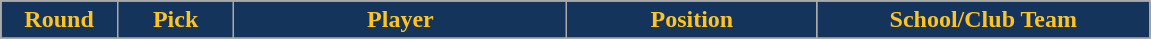<table class="wikitable sortable sortable">
<tr>
<th style="background:#14345B;color:#ffc322;" width="7%">Round</th>
<th style="background:#14345B;color:#ffc322;" width="7%">Pick</th>
<th style="background:#14345B;color:#ffc322;" width="20%">Player</th>
<th style="background:#14345B;color:#ffc322;" width="15%">Position</th>
<th style="background:#14345B;color:#ffc322;" width="20%">School/Club Team</th>
</tr>
<tr>
</tr>
</table>
